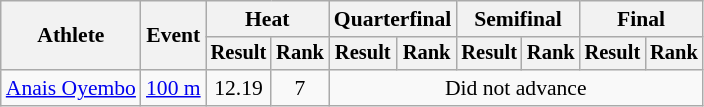<table class="wikitable" style="font-size:90%">
<tr>
<th rowspan="2">Athlete</th>
<th rowspan="2">Event</th>
<th colspan="2">Heat</th>
<th colspan="2">Quarterfinal</th>
<th colspan="2">Semifinal</th>
<th colspan="2">Final</th>
</tr>
<tr style="font-size:95%">
<th>Result</th>
<th>Rank</th>
<th>Result</th>
<th>Rank</th>
<th>Result</th>
<th>Rank</th>
<th>Result</th>
<th>Rank</th>
</tr>
<tr align=center>
<td align=left><a href='#'>Anais Oyembo</a></td>
<td align=left><a href='#'>100 m</a></td>
<td>12.19</td>
<td>7</td>
<td colspan=6>Did not advance</td>
</tr>
</table>
